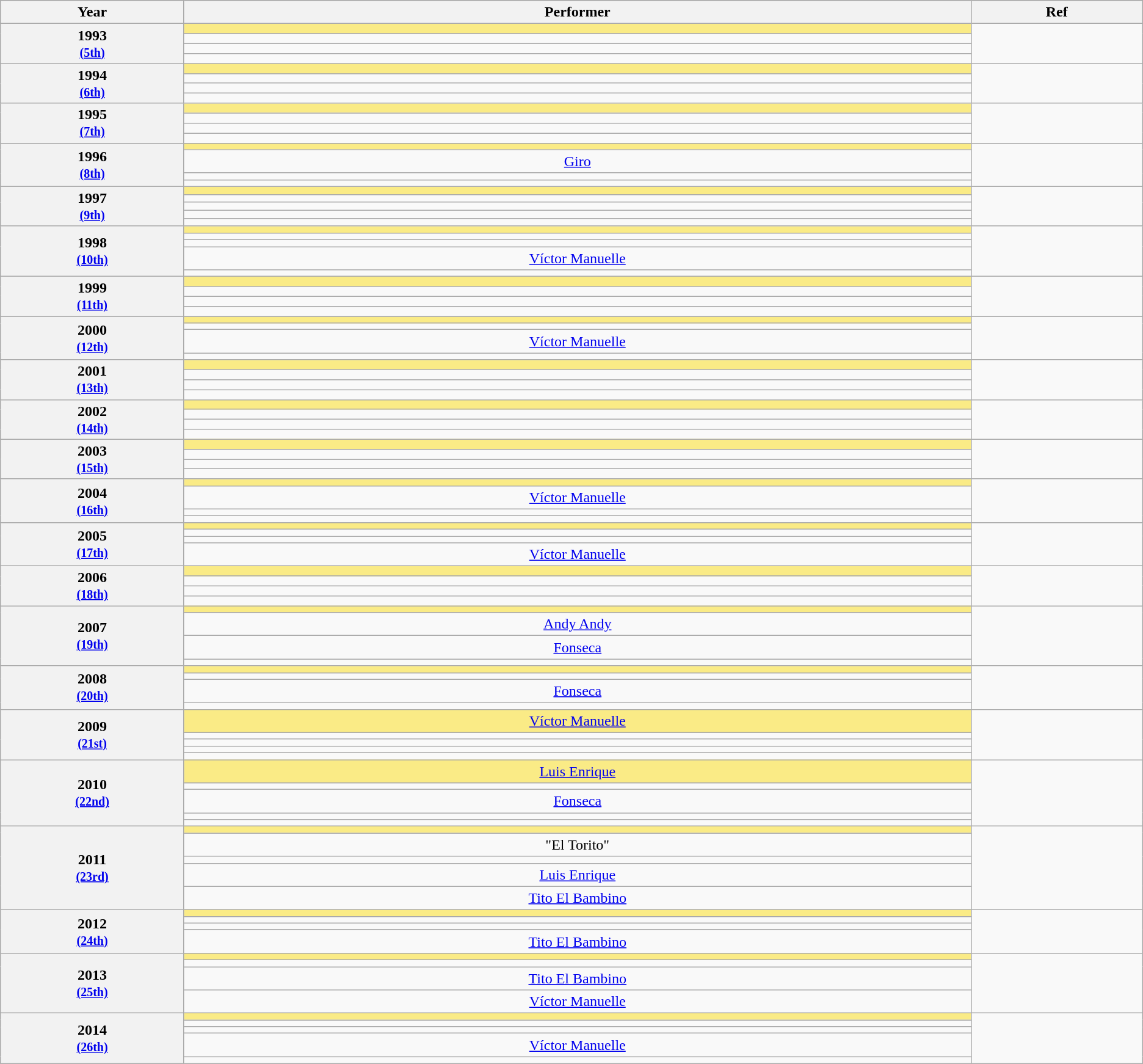<table class="wikitable sortable" style="text-align:center;">
<tr style="background:#bebebe;">
<th scope="col" style="width:1%;">Year</th>
<th scope="col" style="width:5%;">Performer</th>
<th scope="col" style="width:1%;" class="unsortable">Ref</th>
</tr>
<tr>
<th scope="row"  rowspan=4 style="text-align:center">1993 <br><small><a href='#'>(5th)</a></small></th>
<td style="background:#FAEB86"></td>
<td rowspan=4></td>
</tr>
<tr>
<td></td>
</tr>
<tr>
<td></td>
</tr>
<tr>
<td></td>
</tr>
<tr>
<th scope="row"  rowspan=4 style="text-align:center">1994 <br><small><a href='#'>(6th)</a></small></th>
<td style="background:#FAEB86"></td>
<td rowspan=4></td>
</tr>
<tr>
<td></td>
</tr>
<tr>
<td></td>
</tr>
<tr>
<td></td>
</tr>
<tr>
<th scope="row"  rowspan=4 style="text-align:center">1995 <br><small><a href='#'>(7th)</a></small></th>
<td style="background:#FAEB86"></td>
<td rowspan=4></td>
</tr>
<tr>
<td></td>
</tr>
<tr>
<td></td>
</tr>
<tr>
<td></td>
</tr>
<tr>
<th scope="row"  rowspan=4 style="text-align:center">1996 <br><small><a href='#'>(8th)</a></small></th>
<td style="background:#FAEB86"></td>
<td rowspan=4></td>
</tr>
<tr>
<td><a href='#'>Giro</a></td>
</tr>
<tr>
<td></td>
</tr>
<tr>
<td></td>
</tr>
<tr>
<th scope="row" rowspan=5 style="text-align:center">1997 <br><small><a href='#'>(9th)</a></small></th>
<td style="background:#FAEB86"></td>
<td rowspan=5></td>
</tr>
<tr>
<td></td>
</tr>
<tr>
<td></td>
</tr>
<tr>
<td></td>
</tr>
<tr>
<td></td>
</tr>
<tr>
<th scope="row" rowspan=5 style="text-align:center">1998 <br><small><a href='#'>(10th)</a></small></th>
<td style="background:#FAEB86"></td>
<td rowspan=5></td>
</tr>
<tr>
<td></td>
</tr>
<tr>
<td></td>
</tr>
<tr>
<td><a href='#'>Víctor Manuelle</a></td>
</tr>
<tr>
<td></td>
</tr>
<tr>
<th scope="row" rowspan=4 style="text-align:center">1999 <br><small><a href='#'>(11th)</a></small></th>
<td style="background:#FAEB86"></td>
<td rowspan=4></td>
</tr>
<tr>
<td></td>
</tr>
<tr>
<td></td>
</tr>
<tr>
<td></td>
</tr>
<tr>
<th scope="row" rowspan=4 style="text-align:center">2000 <br><small><a href='#'>(12th)</a></small></th>
<td style="background:#FAEB86"></td>
<td rowspan=4></td>
</tr>
<tr>
<td></td>
</tr>
<tr>
<td><a href='#'>Víctor Manuelle</a></td>
</tr>
<tr>
<td></td>
</tr>
<tr>
<th scope="row" rowspan=4 style="text-align:center">2001 <br><small><a href='#'>(13th)</a></small></th>
<td style="background:#FAEB86"></td>
<td rowspan=4></td>
</tr>
<tr>
<td></td>
</tr>
<tr>
<td></td>
</tr>
<tr>
<td></td>
</tr>
<tr>
<th scope="row" rowspan=4 style="text-align:center">2002 <br><small><a href='#'>(14th)</a></small></th>
<td style="background:#FAEB86"></td>
<td rowspan=4></td>
</tr>
<tr>
<td></td>
</tr>
<tr>
<td></td>
</tr>
<tr>
<td></td>
</tr>
<tr>
<th scope="row" rowspan=4 style="text-align:center">2003 <br><small><a href='#'>(15th)</a></small></th>
<td style="background:#FAEB86"></td>
<td rowspan=4></td>
</tr>
<tr>
<td></td>
</tr>
<tr>
<td></td>
</tr>
<tr>
<td></td>
</tr>
<tr>
<th scope="row" rowspan=4 style="text-align:center">2004 <br><small><a href='#'>(16th)</a></small></th>
<td style="background:#FAEB86"></td>
<td rowspan=4></td>
</tr>
<tr>
<td><a href='#'>Víctor Manuelle</a></td>
</tr>
<tr>
<td></td>
</tr>
<tr>
<td></td>
</tr>
<tr>
<th scope="row" rowspan=4 style="text-align:center">2005 <br><small><a href='#'>(17th)</a></small></th>
<td style="background:#FAEB86"></td>
<td rowspan=4></td>
</tr>
<tr>
<td></td>
</tr>
<tr>
<td></td>
</tr>
<tr>
<td><a href='#'>Víctor Manuelle</a></td>
</tr>
<tr>
<th scope="row" rowspan=4 style="text-align:center">2006 <br><small><a href='#'>(18th)</a></small></th>
<td style="background:#FAEB86"></td>
<td rowspan=4></td>
</tr>
<tr>
<td></td>
</tr>
<tr>
<td></td>
</tr>
<tr>
<td></td>
</tr>
<tr>
<th scope="row" rowspan=4 style="text-align:center">2007 <br><small><a href='#'>(19th)</a></small></th>
<td style="background:#FAEB86"></td>
<td rowspan=4></td>
</tr>
<tr>
<td><a href='#'>Andy Andy</a></td>
</tr>
<tr>
<td><a href='#'>Fonseca</a></td>
</tr>
<tr>
<td></td>
</tr>
<tr>
<th scope="row" rowspan=4 style="text-align:center">2008 <br><small><a href='#'>(20th)</a></small></th>
<td style="background:#FAEB86"></td>
<td rowspan=4></td>
</tr>
<tr>
<td></td>
</tr>
<tr>
<td><a href='#'>Fonseca</a></td>
</tr>
<tr>
<td></td>
</tr>
<tr>
<th scope="row" rowspan=5 style="text-align:center">2009 <br><small><a href='#'>(21st)</a></small></th>
<td style="background:#FAEB86"><a href='#'>Víctor Manuelle</a></td>
<td rowspan=5></td>
</tr>
<tr>
<td></td>
</tr>
<tr>
<td></td>
</tr>
<tr>
<td></td>
</tr>
<tr>
<td></td>
</tr>
<tr>
<th scope="row" rowspan=5 style="text-align:center">2010 <br><small><a href='#'>(22nd)</a></small></th>
<td style="background:#FAEB86"><a href='#'>Luis Enrique</a></td>
<td rowspan=5></td>
</tr>
<tr>
<td></td>
</tr>
<tr>
<td><a href='#'>Fonseca</a></td>
</tr>
<tr>
<td></td>
</tr>
<tr>
<td></td>
</tr>
<tr>
<th scope="row" rowspan=5 style="text-align:center">2011 <br><small><a href='#'>(23rd)</a></small></th>
<td style="background:#FAEB86"></td>
<td rowspan=5></td>
</tr>
<tr>
<td> "El Torito"</td>
</tr>
<tr>
<td></td>
</tr>
<tr>
<td><a href='#'>Luis Enrique</a></td>
</tr>
<tr>
<td><a href='#'>Tito El Bambino</a></td>
</tr>
<tr>
<th scope="row" rowspan=4 style="text-align:center">2012 <br><small><a href='#'>(24th)</a></small></th>
<td style="background:#FAEB86"></td>
<td rowspan=4></td>
</tr>
<tr>
<td></td>
</tr>
<tr>
<td></td>
</tr>
<tr>
<td><a href='#'>Tito El Bambino</a></td>
</tr>
<tr>
<th scope="row" rowspan=4 style="text-align:center">2013 <br><small><a href='#'>(25th)</a></small></th>
<td style="background:#FAEB86"></td>
<td rowspan=4></td>
</tr>
<tr>
<td></td>
</tr>
<tr>
<td><a href='#'>Tito El Bambino</a></td>
</tr>
<tr>
<td><a href='#'>Víctor Manuelle</a></td>
</tr>
<tr>
<th scope="row" rowspan=5 style="text-align:center">2014 <br><small><a href='#'>(26th)</a></small></th>
<td style="background:#FAEB86"></td>
<td rowspan=5></td>
</tr>
<tr>
<td></td>
</tr>
<tr>
<td></td>
</tr>
<tr>
<td><a href='#'>Víctor Manuelle</a></td>
</tr>
<tr>
<td></td>
</tr>
<tr>
</tr>
</table>
